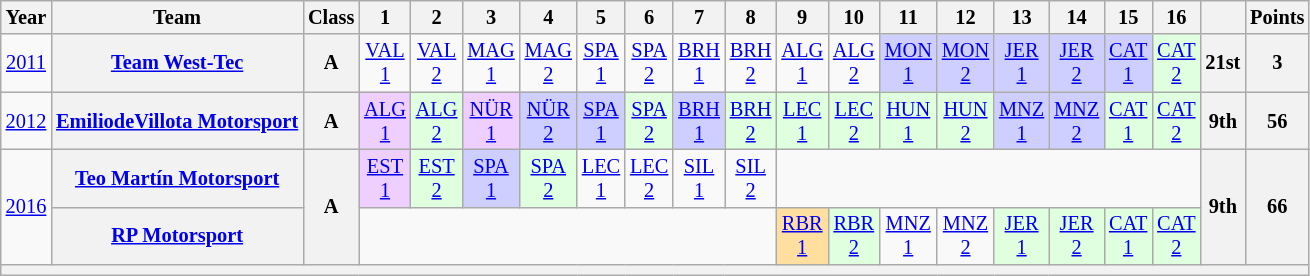<table class="wikitable" style="text-align:center; font-size:85%">
<tr>
<th scope="col">Year</th>
<th scope="col">Team</th>
<th scope="col">Class</th>
<th scope="col">1</th>
<th scope="col">2</th>
<th scope="col">3</th>
<th scope="col">4</th>
<th scope="col">5</th>
<th scope="col">6</th>
<th scope="col">7</th>
<th scope="col">8</th>
<th scope="col">9</th>
<th scope="col">10</th>
<th scope="col">11</th>
<th scope="col">12</th>
<th scope="col">13</th>
<th scope="col">14</th>
<th scope="col">15</th>
<th scope="col">16</th>
<th scope="col"></th>
<th scope="col">Points</th>
</tr>
<tr>
<td><a href='#'>2011</a></td>
<th nowrap><a href='#'>Team West-Tec</a></th>
<th>A</th>
<td><a href='#'>VAL<br>1</a></td>
<td><a href='#'>VAL<br>2</a></td>
<td><a href='#'>MAG<br>1</a></td>
<td><a href='#'>MAG<br>2</a></td>
<td><a href='#'>SPA<br>1</a></td>
<td><a href='#'>SPA<br>2</a></td>
<td><a href='#'>BRH<br>1</a></td>
<td><a href='#'>BRH<br>2</a></td>
<td><a href='#'>ALG<br>1</a></td>
<td><a href='#'>ALG<br>2</a></td>
<td style="background:#CFCFFF;"><a href='#'>MON<br>1</a><br></td>
<td style="background:#CFCFFF;"><a href='#'>MON<br>2</a><br></td>
<td style="background:#CFCFFF;"><a href='#'>JER<br>1</a><br></td>
<td style="background:#CFCFFF;"><a href='#'>JER<br>2</a><br></td>
<td style="background:#CFCFFF;"><a href='#'>CAT<br>1</a><br></td>
<td style="background:#DFFFDF;"><a href='#'>CAT<br>2</a><br></td>
<th>21st</th>
<th>3</th>
</tr>
<tr>
<td><a href='#'>2012</a></td>
<th nowrap><a href='#'>EmiliodeVillota Motorsport</a></th>
<th>A</th>
<td style="background:#EFCFFF;"><a href='#'>ALG<br>1</a><br></td>
<td style="background:#DFFFDF;"><a href='#'>ALG<br>2</a><br></td>
<td style="background:#EFCFFF;"><a href='#'>NÜR<br>1</a><br></td>
<td style="background:#CFCFFF;"><a href='#'>NÜR<br>2</a><br></td>
<td style="background:#CFCFFF;"><a href='#'>SPA<br>1</a><br></td>
<td style="background:#DFFFDF;"><a href='#'>SPA<br>2</a><br></td>
<td style="background:#CFCFFF;"><a href='#'>BRH<br>1</a><br></td>
<td style="background:#DFFFDF;"><a href='#'>BRH<br>2</a><br></td>
<td style="background:#DFFFDF;"><a href='#'>LEC<br>1</a><br></td>
<td style="background:#DFFFDF;"><a href='#'>LEC<br>2</a><br></td>
<td style="background:#DFFFDF;"><a href='#'>HUN<br>1</a><br></td>
<td style="background:#DFFFDF;"><a href='#'>HUN<br>2</a><br></td>
<td style="background:#CFCFFF;"><a href='#'>MNZ<br>1</a><br></td>
<td style="background:#CFCFFF;"><a href='#'>MNZ<br>2</a><br></td>
<td style="background:#DFFFDF;"><a href='#'>CAT<br>1</a><br></td>
<td style="background:#DFFFDF;"><a href='#'>CAT<br>2</a><br></td>
<th>9th</th>
<th>56</th>
</tr>
<tr>
<td rowspan=2><a href='#'>2016</a></td>
<th nowrap><a href='#'>Teo Martín Motorsport</a></th>
<th rowspan=2>A</th>
<td style="background:#EFCFFF;"><a href='#'>EST<br>1</a><br></td>
<td style="background:#DFFFDF;"><a href='#'>EST<br>2</a><br></td>
<td style="background:#CFCFFF;"><a href='#'>SPA<br>1</a><br></td>
<td style="background:#DFFFDF;"><a href='#'>SPA<br>2</a><br></td>
<td><a href='#'>LEC<br>1</a></td>
<td><a href='#'>LEC<br>2</a></td>
<td><a href='#'>SIL<br>1</a></td>
<td><a href='#'>SIL<br>2</a></td>
<td colspan=8></td>
<th rowspan=2>9th</th>
<th rowspan=2>66</th>
</tr>
<tr>
<th nowrap><a href='#'>RP Motorsport</a></th>
<td colspan=8></td>
<td style="background:#FFDF9F;"><a href='#'>RBR<br>1</a><br></td>
<td style="background:#DFFFDF;"><a href='#'>RBR<br>2</a><br></td>
<td><a href='#'>MNZ<br>1</a></td>
<td><a href='#'>MNZ<br>2</a></td>
<td style="background:#DFFFDF;"><a href='#'>JER<br>1</a><br></td>
<td style="background:#DFFFDF;"><a href='#'>JER<br>2</a><br></td>
<td style="background:#DFFFDF;"><a href='#'>CAT<br>1</a><br></td>
<td style="background:#DFFFDF;"><a href='#'>CAT<br>2</a><br></td>
</tr>
<tr>
<th colspan="21"></th>
</tr>
</table>
